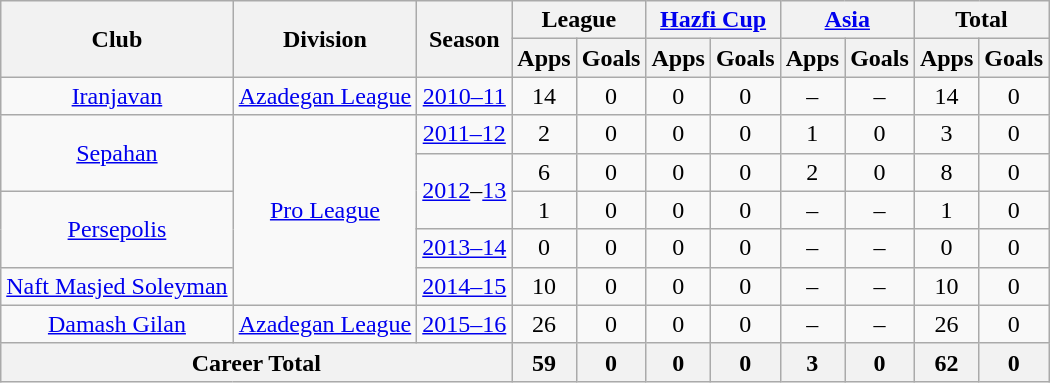<table class="wikitable" style="text-align: center;">
<tr>
<th rowspan="2">Club</th>
<th rowspan="2">Division</th>
<th rowspan="2">Season</th>
<th colspan="2">League</th>
<th colspan="2"><a href='#'>Hazfi Cup</a></th>
<th colspan="2"><a href='#'>Asia</a></th>
<th colspan="2">Total</th>
</tr>
<tr>
<th>Apps</th>
<th>Goals</th>
<th>Apps</th>
<th>Goals</th>
<th>Apps</th>
<th>Goals</th>
<th>Apps</th>
<th>Goals</th>
</tr>
<tr>
<td><a href='#'>Iranjavan</a></td>
<td><a href='#'>Azadegan League</a></td>
<td><a href='#'>2010–11</a></td>
<td>14</td>
<td>0</td>
<td>0</td>
<td>0</td>
<td>–</td>
<td>–</td>
<td>14</td>
<td>0</td>
</tr>
<tr>
<td rowspan="2"><a href='#'>Sepahan</a></td>
<td rowspan="5"><a href='#'>Pro League</a></td>
<td><a href='#'>2011–12</a></td>
<td>2</td>
<td>0</td>
<td>0</td>
<td>0</td>
<td>1</td>
<td>0</td>
<td>3</td>
<td>0</td>
</tr>
<tr>
<td rowspan="2"><a href='#'>2012</a>–<a href='#'>13</a></td>
<td>6</td>
<td>0</td>
<td>0</td>
<td>0</td>
<td>2</td>
<td>0</td>
<td>8</td>
<td>0</td>
</tr>
<tr>
<td rowspan="2"><a href='#'>Persepolis</a></td>
<td>1</td>
<td>0</td>
<td>0</td>
<td>0</td>
<td>–</td>
<td>–</td>
<td>1</td>
<td>0</td>
</tr>
<tr>
<td><a href='#'>2013–14</a></td>
<td>0</td>
<td>0</td>
<td>0</td>
<td>0</td>
<td>–</td>
<td>–</td>
<td>0</td>
<td>0</td>
</tr>
<tr>
<td rowspan="1"><a href='#'>Naft Masjed Soleyman</a></td>
<td><a href='#'>2014–15</a></td>
<td>10</td>
<td>0</td>
<td>0</td>
<td>0</td>
<td>–</td>
<td>–</td>
<td>10</td>
<td>0</td>
</tr>
<tr>
<td rowspan="1"><a href='#'>Damash Gilan</a></td>
<td rowspan="1"><a href='#'>Azadegan League</a></td>
<td><a href='#'>2015–16</a></td>
<td>26</td>
<td>0</td>
<td>0</td>
<td>0</td>
<td>–</td>
<td>–</td>
<td>26</td>
<td>0</td>
</tr>
<tr>
<th colspan=3>Career Total</th>
<th>59</th>
<th>0</th>
<th>0</th>
<th>0</th>
<th>3</th>
<th>0</th>
<th>62</th>
<th>0</th>
</tr>
</table>
